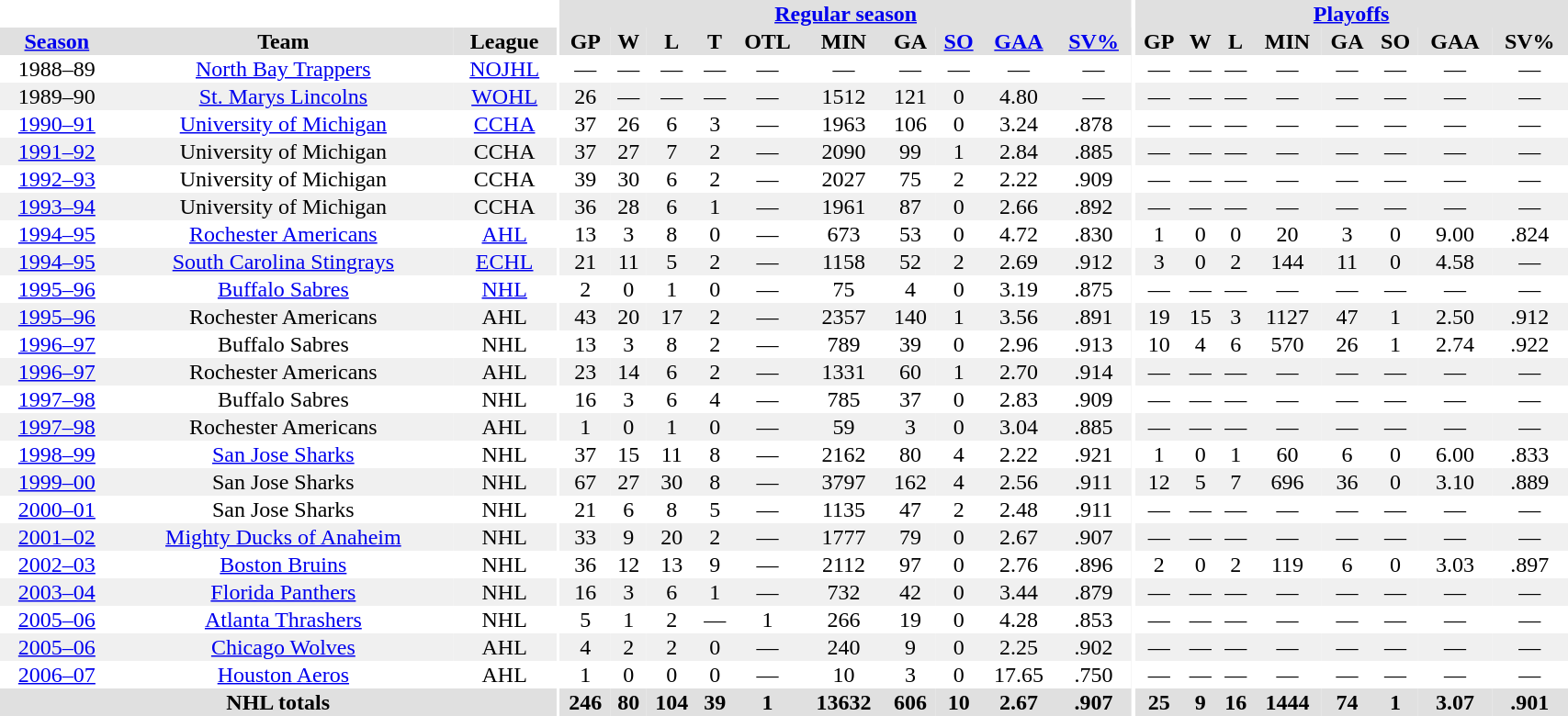<table border="0" cellpadding="1" cellspacing="0" style="width:90%; text-align:center;">
<tr bgcolor="#e0e0e0">
<th colspan="3" bgcolor="#ffffff"></th>
<th rowspan="99" bgcolor="#ffffff"></th>
<th colspan="10" bgcolor="#e0e0e0"><a href='#'>Regular season</a></th>
<th rowspan="99" bgcolor="#ffffff"></th>
<th colspan="8" bgcolor="#e0e0e0"><a href='#'>Playoffs</a></th>
</tr>
<tr bgcolor="#e0e0e0">
<th><a href='#'>Season</a></th>
<th>Team</th>
<th>League</th>
<th>GP</th>
<th>W</th>
<th>L</th>
<th>T</th>
<th>OTL</th>
<th>MIN</th>
<th>GA</th>
<th><a href='#'>SO</a></th>
<th><a href='#'>GAA</a></th>
<th><a href='#'>SV%</a></th>
<th>GP</th>
<th>W</th>
<th>L</th>
<th>MIN</th>
<th>GA</th>
<th>SO</th>
<th>GAA</th>
<th>SV%</th>
</tr>
<tr>
<td>1988–89</td>
<td><a href='#'>North Bay Trappers</a></td>
<td><a href='#'>NOJHL</a></td>
<td>—</td>
<td>—</td>
<td>—</td>
<td>—</td>
<td>—</td>
<td>—</td>
<td>—</td>
<td>—</td>
<td>—</td>
<td>—</td>
<td>—</td>
<td>—</td>
<td>—</td>
<td>—</td>
<td>—</td>
<td>—</td>
<td>—</td>
<td>—</td>
</tr>
<tr bgcolor="#f0f0f0">
<td>1989–90</td>
<td><a href='#'>St. Marys Lincolns</a></td>
<td><a href='#'>WOHL</a></td>
<td>26</td>
<td>—</td>
<td>—</td>
<td>—</td>
<td>—</td>
<td>1512</td>
<td>121</td>
<td>0</td>
<td>4.80</td>
<td>—</td>
<td>—</td>
<td>—</td>
<td>—</td>
<td>—</td>
<td>—</td>
<td>—</td>
<td>—</td>
<td>—</td>
</tr>
<tr>
<td><a href='#'>1990–91</a></td>
<td><a href='#'>University of Michigan</a></td>
<td><a href='#'>CCHA</a></td>
<td>37</td>
<td>26</td>
<td>6</td>
<td>3</td>
<td>—</td>
<td>1963</td>
<td>106</td>
<td>0</td>
<td>3.24</td>
<td>.878</td>
<td>—</td>
<td>—</td>
<td>—</td>
<td>—</td>
<td>—</td>
<td>—</td>
<td>—</td>
<td>—</td>
</tr>
<tr bgcolor="#f0f0f0">
<td><a href='#'>1991–92</a></td>
<td>University of Michigan</td>
<td>CCHA</td>
<td>37</td>
<td>27</td>
<td>7</td>
<td>2</td>
<td>—</td>
<td>2090</td>
<td>99</td>
<td>1</td>
<td>2.84</td>
<td>.885</td>
<td>—</td>
<td>—</td>
<td>—</td>
<td>—</td>
<td>—</td>
<td>—</td>
<td>—</td>
<td>—</td>
</tr>
<tr>
<td><a href='#'>1992–93</a></td>
<td>University of Michigan</td>
<td>CCHA</td>
<td>39</td>
<td>30</td>
<td>6</td>
<td>2</td>
<td>—</td>
<td>2027</td>
<td>75</td>
<td>2</td>
<td>2.22</td>
<td>.909</td>
<td>—</td>
<td>—</td>
<td>—</td>
<td>—</td>
<td>—</td>
<td>—</td>
<td>—</td>
<td>—</td>
</tr>
<tr bgcolor="#f0f0f0">
<td><a href='#'>1993–94</a></td>
<td>University of Michigan</td>
<td>CCHA</td>
<td>36</td>
<td>28</td>
<td>6</td>
<td>1</td>
<td>—</td>
<td>1961</td>
<td>87</td>
<td>0</td>
<td>2.66</td>
<td>.892</td>
<td>—</td>
<td>—</td>
<td>—</td>
<td>—</td>
<td>—</td>
<td>—</td>
<td>—</td>
<td>—</td>
</tr>
<tr>
<td><a href='#'>1994–95</a></td>
<td><a href='#'>Rochester Americans</a></td>
<td><a href='#'>AHL</a></td>
<td>13</td>
<td>3</td>
<td>8</td>
<td>0</td>
<td>—</td>
<td>673</td>
<td>53</td>
<td>0</td>
<td>4.72</td>
<td>.830</td>
<td>1</td>
<td>0</td>
<td>0</td>
<td>20</td>
<td>3</td>
<td>0</td>
<td>9.00</td>
<td>.824</td>
</tr>
<tr bgcolor="#f0f0f0">
<td><a href='#'>1994–95</a></td>
<td><a href='#'>South Carolina Stingrays</a></td>
<td><a href='#'>ECHL</a></td>
<td>21</td>
<td>11</td>
<td>5</td>
<td>2</td>
<td>—</td>
<td>1158</td>
<td>52</td>
<td>2</td>
<td>2.69</td>
<td>.912</td>
<td>3</td>
<td>0</td>
<td>2</td>
<td>144</td>
<td>11</td>
<td>0</td>
<td>4.58</td>
<td>—</td>
</tr>
<tr>
<td><a href='#'>1995–96</a></td>
<td><a href='#'>Buffalo Sabres</a></td>
<td><a href='#'>NHL</a></td>
<td>2</td>
<td>0</td>
<td>1</td>
<td>0</td>
<td>—</td>
<td>75</td>
<td>4</td>
<td>0</td>
<td>3.19</td>
<td>.875</td>
<td>—</td>
<td>—</td>
<td>—</td>
<td>—</td>
<td>—</td>
<td>—</td>
<td>—</td>
<td>—</td>
</tr>
<tr bgcolor="#f0f0f0">
<td><a href='#'>1995–96</a></td>
<td>Rochester Americans</td>
<td>AHL</td>
<td>43</td>
<td>20</td>
<td>17</td>
<td>2</td>
<td>—</td>
<td>2357</td>
<td>140</td>
<td>1</td>
<td>3.56</td>
<td>.891</td>
<td>19</td>
<td>15</td>
<td>3</td>
<td>1127</td>
<td>47</td>
<td>1</td>
<td>2.50</td>
<td>.912</td>
</tr>
<tr>
<td><a href='#'>1996–97</a></td>
<td>Buffalo Sabres</td>
<td>NHL</td>
<td>13</td>
<td>3</td>
<td>8</td>
<td>2</td>
<td>—</td>
<td>789</td>
<td>39</td>
<td>0</td>
<td>2.96</td>
<td>.913</td>
<td>10</td>
<td>4</td>
<td>6</td>
<td>570</td>
<td>26</td>
<td>1</td>
<td>2.74</td>
<td>.922</td>
</tr>
<tr bgcolor="#f0f0f0">
<td><a href='#'>1996–97</a></td>
<td>Rochester Americans</td>
<td>AHL</td>
<td>23</td>
<td>14</td>
<td>6</td>
<td>2</td>
<td>—</td>
<td>1331</td>
<td>60</td>
<td>1</td>
<td>2.70</td>
<td>.914</td>
<td>—</td>
<td>—</td>
<td>—</td>
<td>—</td>
<td>—</td>
<td>—</td>
<td>—</td>
<td>—</td>
</tr>
<tr>
<td><a href='#'>1997–98</a></td>
<td>Buffalo Sabres</td>
<td>NHL</td>
<td>16</td>
<td>3</td>
<td>6</td>
<td>4</td>
<td>—</td>
<td>785</td>
<td>37</td>
<td>0</td>
<td>2.83</td>
<td>.909</td>
<td>—</td>
<td>—</td>
<td>—</td>
<td>—</td>
<td>—</td>
<td>—</td>
<td>—</td>
<td>—</td>
</tr>
<tr bgcolor="#f0f0f0">
<td><a href='#'>1997–98</a></td>
<td>Rochester Americans</td>
<td>AHL</td>
<td>1</td>
<td>0</td>
<td>1</td>
<td>0</td>
<td>—</td>
<td>59</td>
<td>3</td>
<td>0</td>
<td>3.04</td>
<td>.885</td>
<td>—</td>
<td>—</td>
<td>—</td>
<td>—</td>
<td>—</td>
<td>—</td>
<td>—</td>
<td>—</td>
</tr>
<tr>
<td><a href='#'>1998–99</a></td>
<td><a href='#'>San Jose Sharks</a></td>
<td>NHL</td>
<td>37</td>
<td>15</td>
<td>11</td>
<td>8</td>
<td>—</td>
<td>2162</td>
<td>80</td>
<td>4</td>
<td>2.22</td>
<td>.921</td>
<td>1</td>
<td>0</td>
<td>1</td>
<td>60</td>
<td>6</td>
<td>0</td>
<td>6.00</td>
<td>.833</td>
</tr>
<tr bgcolor="#f0f0f0">
<td><a href='#'>1999–00</a></td>
<td>San Jose Sharks</td>
<td>NHL</td>
<td>67</td>
<td>27</td>
<td>30</td>
<td>8</td>
<td>—</td>
<td>3797</td>
<td>162</td>
<td>4</td>
<td>2.56</td>
<td>.911</td>
<td>12</td>
<td>5</td>
<td>7</td>
<td>696</td>
<td>36</td>
<td>0</td>
<td>3.10</td>
<td>.889</td>
</tr>
<tr>
<td><a href='#'>2000–01</a></td>
<td>San Jose Sharks</td>
<td>NHL</td>
<td>21</td>
<td>6</td>
<td>8</td>
<td>5</td>
<td>—</td>
<td>1135</td>
<td>47</td>
<td>2</td>
<td>2.48</td>
<td>.911</td>
<td>—</td>
<td>—</td>
<td>—</td>
<td>—</td>
<td>—</td>
<td>—</td>
<td>—</td>
<td>—</td>
</tr>
<tr bgcolor="#f0f0f0">
<td><a href='#'>2001–02</a></td>
<td><a href='#'>Mighty Ducks of Anaheim</a></td>
<td>NHL</td>
<td>33</td>
<td>9</td>
<td>20</td>
<td>2</td>
<td>—</td>
<td>1777</td>
<td>79</td>
<td>0</td>
<td>2.67</td>
<td>.907</td>
<td>—</td>
<td>—</td>
<td>—</td>
<td>—</td>
<td>—</td>
<td>—</td>
<td>—</td>
<td>—</td>
</tr>
<tr>
<td><a href='#'>2002–03</a></td>
<td><a href='#'>Boston Bruins</a></td>
<td>NHL</td>
<td>36</td>
<td>12</td>
<td>13</td>
<td>9</td>
<td>—</td>
<td>2112</td>
<td>97</td>
<td>0</td>
<td>2.76</td>
<td>.896</td>
<td>2</td>
<td>0</td>
<td>2</td>
<td>119</td>
<td>6</td>
<td>0</td>
<td>3.03</td>
<td>.897</td>
</tr>
<tr bgcolor="#f0f0f0">
<td><a href='#'>2003–04</a></td>
<td><a href='#'>Florida Panthers</a></td>
<td>NHL</td>
<td>16</td>
<td>3</td>
<td>6</td>
<td>1</td>
<td>—</td>
<td>732</td>
<td>42</td>
<td>0</td>
<td>3.44</td>
<td>.879</td>
<td>—</td>
<td>—</td>
<td>—</td>
<td>—</td>
<td>—</td>
<td>—</td>
<td>—</td>
<td>—</td>
</tr>
<tr>
<td><a href='#'>2005–06</a></td>
<td><a href='#'>Atlanta Thrashers</a></td>
<td>NHL</td>
<td>5</td>
<td>1</td>
<td>2</td>
<td>—</td>
<td>1</td>
<td>266</td>
<td>19</td>
<td>0</td>
<td>4.28</td>
<td>.853</td>
<td>—</td>
<td>—</td>
<td>—</td>
<td>—</td>
<td>—</td>
<td>—</td>
<td>—</td>
<td>—</td>
</tr>
<tr bgcolor="#f0f0f0">
<td><a href='#'>2005–06</a></td>
<td><a href='#'>Chicago Wolves</a></td>
<td>AHL</td>
<td>4</td>
<td>2</td>
<td>2</td>
<td>0</td>
<td>—</td>
<td>240</td>
<td>9</td>
<td>0</td>
<td>2.25</td>
<td>.902</td>
<td>—</td>
<td>—</td>
<td>—</td>
<td>—</td>
<td>—</td>
<td>—</td>
<td>—</td>
<td>—</td>
</tr>
<tr>
<td><a href='#'>2006–07</a></td>
<td><a href='#'>Houston Aeros</a></td>
<td>AHL</td>
<td>1</td>
<td>0</td>
<td>0</td>
<td>0</td>
<td>—</td>
<td>10</td>
<td>3</td>
<td>0</td>
<td>17.65</td>
<td>.750</td>
<td>—</td>
<td>—</td>
<td>—</td>
<td>—</td>
<td>—</td>
<td>—</td>
<td>—</td>
<td>—</td>
</tr>
<tr bgcolor="#e0e0e0">
<th colspan=3>NHL totals</th>
<th>246</th>
<th>80</th>
<th>104</th>
<th>39</th>
<th>1</th>
<th>13632</th>
<th>606</th>
<th>10</th>
<th>2.67</th>
<th>.907</th>
<th>25</th>
<th>9</th>
<th>16</th>
<th>1444</th>
<th>74</th>
<th>1</th>
<th>3.07</th>
<th>.901</th>
</tr>
</table>
